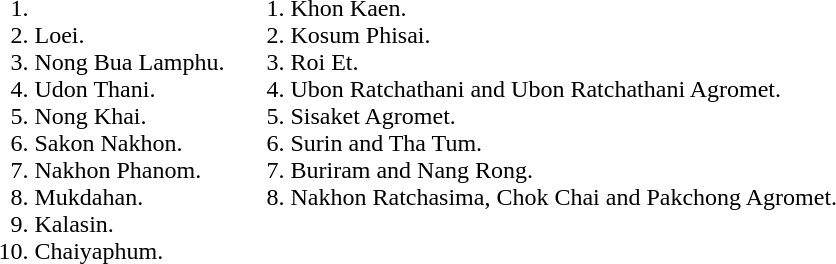<table>
<tr style="vertical-align:top;">
<td><br><ol><li><li>Loei.</li><li>Nong Bua Lamphu.</li><li>Udon Thani.</li><li>Nong Khai.</li><li>Sakon Nakhon.</li><li>Nakhon Phanom.</li><li>Mukdahan.</li><li>Kalasin.</li><li>Chaiyaphum.</li></ol></td>
<td><br><ol>
<li>Khon Kaen. 
<li>Kosum Phisai. 
<li>Roi Et. 
<li>Ubon Ratchathani and Ubon Ratchathani Agromet. 
<li>Sisaket Agromet. 
<li>Surin and Tha Tum. 
<li>Buriram and Nang Rong. 
<li>Nakhon Ratchasima, Chok Chai and Pakchong Agromet. 
</ol></td>
<td></td>
</tr>
</table>
